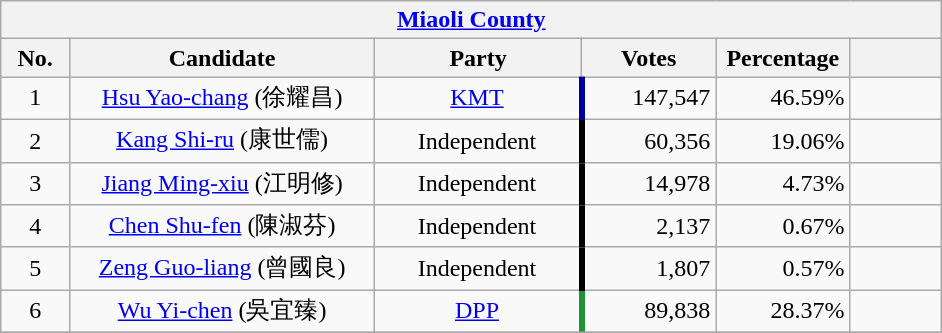<table class="wikitable collapsible" style="text-align:center">
<tr>
<th colspan="7" width=620px><a href='#'>Miaoli County</a></th>
</tr>
<tr>
<th width=35>No.</th>
<th width=180>Candidate</th>
<th width=120>Party</th>
<th width=75>Votes</th>
<th width=75>Percentage</th>
<th width=49></th>
</tr>
<tr>
<td>1</td>
<td><a href='#'>Hsu Yao-chang</a> (徐耀昌)</td>
<td><a href='#'>KMT</a></td>
<td style="border-left:4px solid #000099;" align="right">147,547</td>
<td align="right">46.59%</td>
<td align="center"></td>
</tr>
<tr>
<td>2</td>
<td><a href='#'>Kang Shi-ru</a> (康世儒)</td>
<td>Independent</td>
<td style="border-left:4px solid #000000;" align="right">60,356</td>
<td align="right">19.06%</td>
<td align="center"></td>
</tr>
<tr>
<td>3</td>
<td><a href='#'>Jiang Ming-xiu</a> (江明修)</td>
<td>Independent</td>
<td style="border-left:4px solid #000000;" align="right">14,978</td>
<td align="right">4.73%</td>
<td align="center"></td>
</tr>
<tr>
<td>4</td>
<td><a href='#'>Chen Shu-fen</a> (陳淑芬)</td>
<td>Independent</td>
<td style="border-left:4px solid #000000;" align="right">2,137</td>
<td align="right">0.67%</td>
<td align="center"></td>
</tr>
<tr>
<td>5</td>
<td><a href='#'>Zeng Guo-liang</a> (曾國良)</td>
<td>Independent</td>
<td style="border-left:4px solid #000000;" align="right">1,807</td>
<td align="right">0.57%</td>
<td align="center"></td>
</tr>
<tr>
<td>6</td>
<td><a href='#'>Wu Yi-chen</a> (吳宜臻)</td>
<td><a href='#'>DPP</a></td>
<td style="border-left:4px solid #1B9431;" align="right">89,838</td>
<td align="right">28.37%</td>
<td align="center"></td>
</tr>
<tr bgcolor=EEEEEE>
</tr>
</table>
